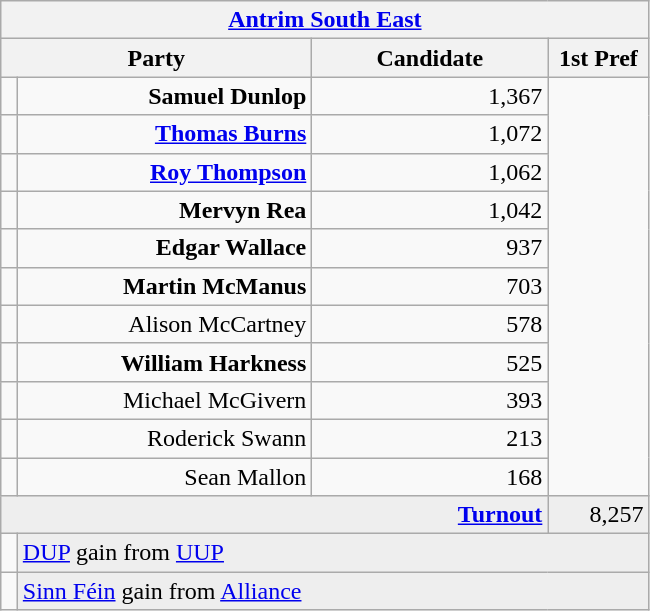<table class="wikitable">
<tr>
<th colspan="4" align="center"><a href='#'>Antrim South East</a></th>
</tr>
<tr>
<th colspan="2" align="center" width=200>Party</th>
<th width=150>Candidate</th>
<th width=60>1st Pref</th>
</tr>
<tr>
<td></td>
<td align="right"><strong>Samuel Dunlop</strong></td>
<td align="right">1,367</td>
</tr>
<tr>
<td></td>
<td align="right"><strong><a href='#'>Thomas Burns</a></strong></td>
<td align="right">1,072</td>
</tr>
<tr>
<td></td>
<td align="right"><strong><a href='#'>Roy Thompson</a></strong></td>
<td align="right">1,062</td>
</tr>
<tr>
<td></td>
<td align="right"><strong>Mervyn Rea</strong></td>
<td align="right">1,042</td>
</tr>
<tr>
<td></td>
<td align="right"><strong>Edgar Wallace</strong></td>
<td align="right">937</td>
</tr>
<tr>
<td></td>
<td align="right"><strong>Martin McManus</strong></td>
<td align="right">703</td>
</tr>
<tr>
<td></td>
<td align="right">Alison McCartney</td>
<td align="right">578</td>
</tr>
<tr>
<td></td>
<td align="right"><strong>William Harkness</strong></td>
<td align="right">525</td>
</tr>
<tr>
<td></td>
<td align="right">Michael McGivern</td>
<td align="right">393</td>
</tr>
<tr>
<td></td>
<td align="right">Roderick Swann</td>
<td align="right">213</td>
</tr>
<tr>
<td></td>
<td align="right">Sean Mallon</td>
<td align="right">168</td>
</tr>
<tr bgcolor="EEEEEE">
<td colspan=3 align="right"><strong><a href='#'>Turnout</a></strong></td>
<td align="right">8,257</td>
</tr>
<tr>
<td bgcolor=></td>
<td colspan=3 bgcolor="EEEEEE"><a href='#'>DUP</a> gain from <a href='#'>UUP</a></td>
</tr>
<tr>
<td bgcolor=></td>
<td colspan=3 bgcolor="EEEEEE"><a href='#'>Sinn Féin</a> gain from <a href='#'>Alliance</a></td>
</tr>
</table>
